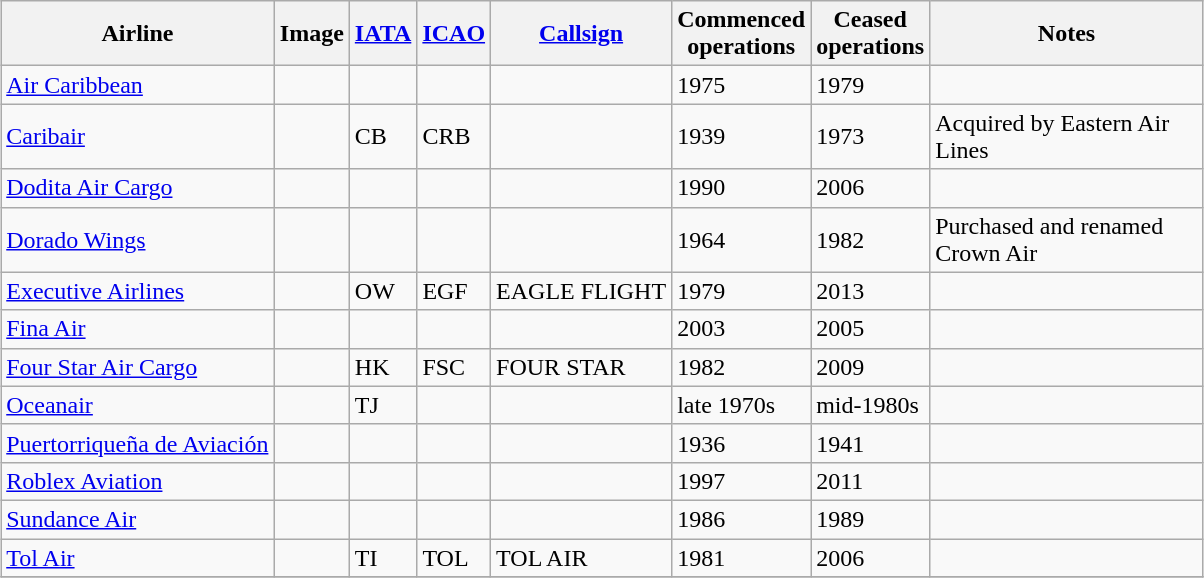<table class="wikitable sortable" style="border-collapse:collapse; margin:auto;" border="1" cellpadding="3">
<tr valign="middle">
<th style="width:175px;">Airline</th>
<th>Image</th>
<th><a href='#'>IATA</a></th>
<th><a href='#'>ICAO</a></th>
<th><a href='#'>Callsign</a></th>
<th>Commenced<br>operations</th>
<th>Ceased<br>operations</th>
<th style="width:175px;">Notes</th>
</tr>
<tr>
<td><a href='#'>Air Caribbean</a></td>
<td></td>
<td></td>
<td></td>
<td></td>
<td>1975</td>
<td>1979</td>
<td></td>
</tr>
<tr>
<td><a href='#'>Caribair</a></td>
<td></td>
<td>CB</td>
<td>CRB</td>
<td></td>
<td>1939</td>
<td>1973</td>
<td>Acquired by Eastern Air Lines</td>
</tr>
<tr>
<td><a href='#'>Dodita Air Cargo</a></td>
<td></td>
<td></td>
<td></td>
<td></td>
<td>1990</td>
<td>2006</td>
<td></td>
</tr>
<tr>
<td><a href='#'>Dorado Wings</a></td>
<td></td>
<td></td>
<td></td>
<td></td>
<td>1964</td>
<td>1982</td>
<td>Purchased and renamed Crown Air</td>
</tr>
<tr>
<td><a href='#'>Executive Airlines</a></td>
<td></td>
<td>OW</td>
<td>EGF</td>
<td>EAGLE FLIGHT</td>
<td>1979</td>
<td>2013</td>
<td></td>
</tr>
<tr>
<td><a href='#'>Fina Air</a></td>
<td></td>
<td></td>
<td></td>
<td></td>
<td>2003</td>
<td>2005</td>
<td></td>
</tr>
<tr>
<td><a href='#'>Four Star Air Cargo</a></td>
<td></td>
<td>HK</td>
<td>FSC</td>
<td>FOUR STAR</td>
<td>1982</td>
<td>2009</td>
<td></td>
</tr>
<tr>
<td><a href='#'>Oceanair</a></td>
<td></td>
<td>TJ</td>
<td></td>
<td></td>
<td>late 1970s</td>
<td>mid-1980s</td>
<td></td>
</tr>
<tr>
<td><a href='#'>Puertorriqueña de Aviación</a></td>
<td></td>
<td></td>
<td></td>
<td></td>
<td>1936</td>
<td>1941</td>
<td></td>
</tr>
<tr>
<td><a href='#'>Roblex Aviation</a></td>
<td></td>
<td></td>
<td></td>
<td></td>
<td>1997</td>
<td>2011</td>
<td></td>
</tr>
<tr>
<td><a href='#'>Sundance Air</a></td>
<td></td>
<td></td>
<td></td>
<td></td>
<td>1986</td>
<td>1989</td>
<td></td>
</tr>
<tr>
<td><a href='#'>Tol Air</a></td>
<td></td>
<td>TI</td>
<td>TOL</td>
<td>TOL AIR</td>
<td>1981</td>
<td>2006</td>
<td></td>
</tr>
<tr>
</tr>
</table>
